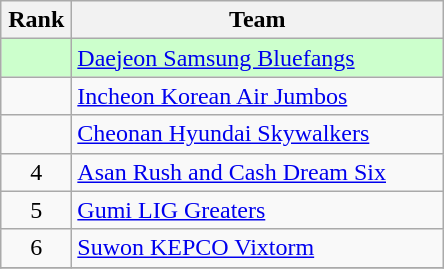<table class="wikitable" style="text-align: center;">
<tr>
<th width=40>Rank</th>
<th width=240>Team</th>
</tr>
<tr bgcolor=#ccffcc>
<td></td>
<td align=left><a href='#'>Daejeon Samsung Bluefangs</a></td>
</tr>
<tr>
<td></td>
<td align=left><a href='#'>Incheon Korean Air Jumbos</a></td>
</tr>
<tr>
<td></td>
<td align=left><a href='#'>Cheonan Hyundai Skywalkers</a></td>
</tr>
<tr>
<td>4</td>
<td align=left><a href='#'>Asan Rush and Cash Dream Six</a></td>
</tr>
<tr>
<td>5</td>
<td align=left><a href='#'>Gumi LIG Greaters</a></td>
</tr>
<tr>
<td>6</td>
<td align=left><a href='#'>Suwon KEPCO Vixtorm</a></td>
</tr>
<tr>
</tr>
</table>
